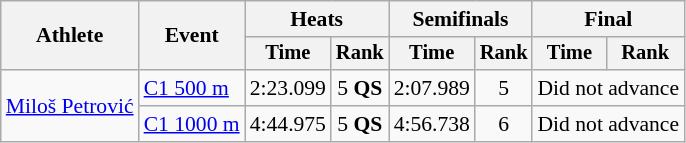<table class=wikitable style="font-size:90%;">
<tr>
<th rowspan=2>Athlete</th>
<th rowspan=2>Event</th>
<th colspan=2>Heats</th>
<th colspan=2>Semifinals</th>
<th colspan=2>Final</th>
</tr>
<tr style="font-size:95%">
<th>Time</th>
<th>Rank</th>
<th>Time</th>
<th>Rank</th>
<th>Time</th>
<th>Rank</th>
</tr>
<tr align=center>
<td rowspan=2><a href='#'>Miloš Petrović</a></td>
<td align=left><a href='#'>C1 500 m</a></td>
<td>2:23.099</td>
<td>5 <strong>QS</strong></td>
<td>2:07.989</td>
<td>5</td>
<td colspan=2 align=center>Did not advance</td>
</tr>
<tr align=center>
<td align=left><a href='#'>C1 1000 m</a></td>
<td>4:44.975</td>
<td>5 <strong>QS</strong></td>
<td>4:56.738</td>
<td>6</td>
<td colspan=2 align=center>Did not advance</td>
</tr>
</table>
